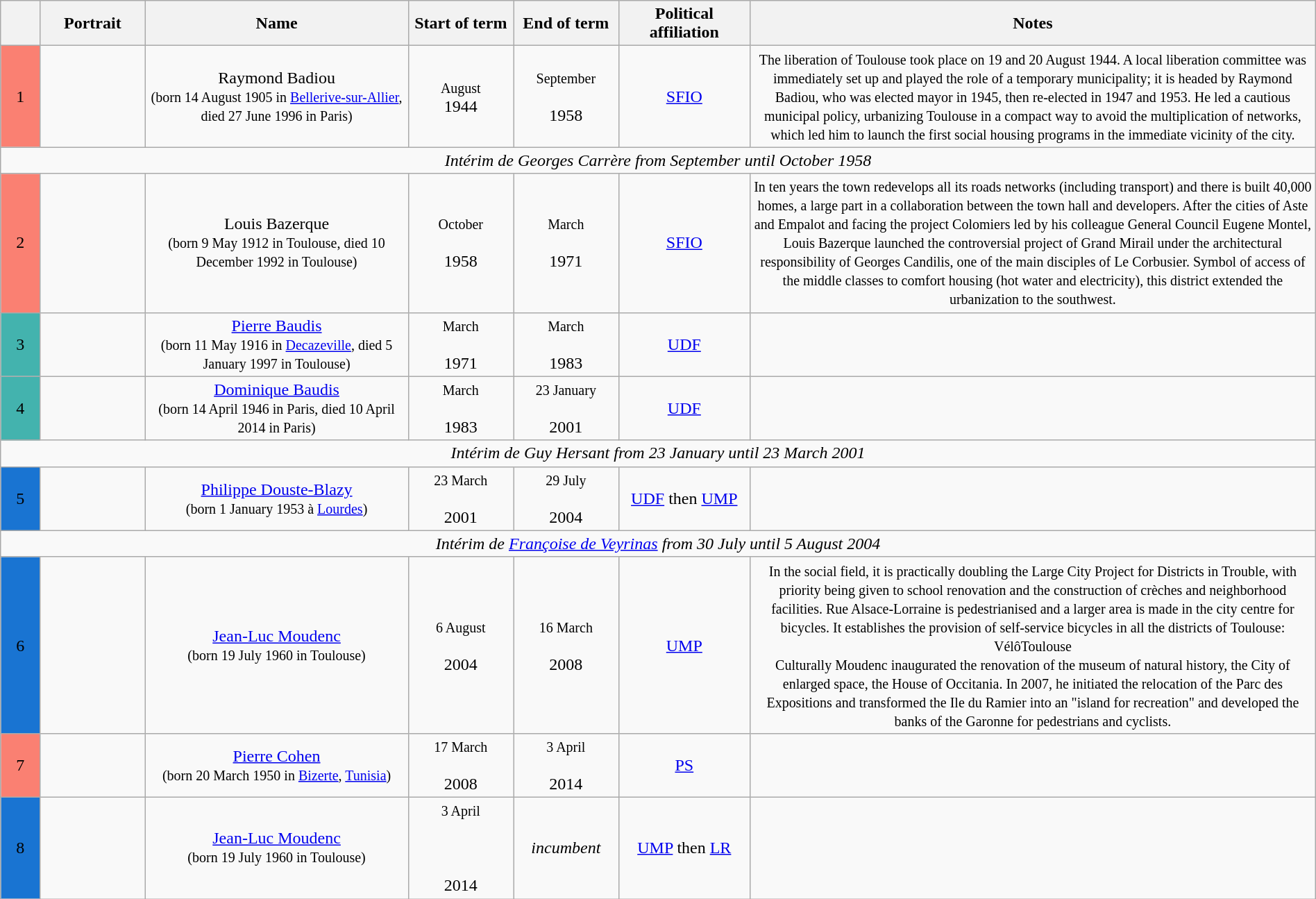<table class="wikitable" style="text-align:center;" width="100%">
<tr>
<th width="3%"></th>
<th width="8%">Portrait</th>
<th width="20%">Name</th>
<th width="8%">Start of term</th>
<th width="8%">End of term</th>
<th width="10%">Political affiliation</th>
<th>Notes</th>
</tr>
<tr>
<td bgcolor="#FA8072">1</td>
<td></td>
<td>Raymond Badiou<br><small>(born 14 August 1905 in <a href='#'>Bellerive-sur-Allier</a>, died 27 June 1996 in Paris)</small></td>
<td><small>August</small><br>1944</td>
<td><small>September</small><br><br>1958</td>
<td><a href='#'>SFIO</a></td>
<td><small>The liberation of Toulouse took place on 19 and 20 August 1944. A local liberation committee was immediately set up and played the role of a temporary municipality; it is headed by Raymond Badiou, who was elected mayor in 1945, then re-elected in 1947 and 1953. He led a cautious municipal policy, urbanizing Toulouse in a compact way to avoid the multiplication of networks, which led him to launch the first social housing programs in the immediate vicinity of the city.</small></td>
</tr>
<tr>
<td colspan="7"><em>Intérim de Georges Carrère from September until October 1958</em></td>
</tr>
<tr>
<td bgcolor="#FA8072">2</td>
<td></td>
<td>Louis Bazerque<br><small>(born 9 May 1912 in Toulouse, died 10 December 1992 in Toulouse)</small></td>
<td><small>October</small><br><br>1958</td>
<td><small>March</small><br><br>1971</td>
<td><a href='#'>SFIO</a></td>
<td><small>In ten years the town redevelops all its roads networks (including transport) and there is built 40,000 homes, a large part in a collaboration between the town hall and developers. After the cities of Aste and Empalot and facing the project Colomiers led by his colleague General Council Eugene Montel, Louis Bazerque launched the controversial project of Grand Mirail under the architectural responsibility of Georges Candilis, one of the main disciples of Le Corbusier. Symbol of access of the middle classes to comfort housing (hot water and electricity), this district extended the urbanization to the southwest.</small></td>
</tr>
<tr>
<td bgcolor="#43B3AE">3</td>
<td></td>
<td><a href='#'>Pierre Baudis</a><br><small>(born 11 May 1916 in <a href='#'>Decazeville</a>, died 5 January 1997 in Toulouse)</small></td>
<td><small>March</small><br><br>1971</td>
<td><small>March</small><br><br>1983</td>
<td><a href='#'>UDF</a></td>
<td></td>
</tr>
<tr>
<td bgcolor="#43B3AE">4</td>
<td></td>
<td><a href='#'>Dominique Baudis</a><br><small>(born 14 April 1946 in Paris, died 10 April 2014 in Paris)</small></td>
<td><small>March</small><br><br>1983</td>
<td><small>23 January</small><br><br>2001</td>
<td><a href='#'>UDF</a></td>
<td></td>
</tr>
<tr>
<td colspan="7"><em>Intérim de Guy Hersant from 23 January until 23 March 2001</em></td>
</tr>
<tr>
<td bgcolor="#1974D2">5</td>
<td></td>
<td><a href='#'>Philippe Douste-Blazy</a><br><small>(born 1 January 1953 à <a href='#'>Lourdes</a>)</small></td>
<td><small>23 March</small><br><br>2001</td>
<td><small>29 July</small><br><br>2004</td>
<td><a href='#'>UDF</a> then <a href='#'>UMP</a></td>
<td></td>
</tr>
<tr>
<td colspan="7"><em>Intérim de <a href='#'>Françoise de Veyrinas</a> from 30 July until 5 August 2004</em></td>
</tr>
<tr>
<td bgcolor="#1974D2">6</td>
<td></td>
<td><a href='#'>Jean-Luc Moudenc</a><br><small>(born 19 July 1960 in Toulouse)</small></td>
<td><small>6 August</small><br><br>2004</td>
<td><small>16 March</small><br><br>2008</td>
<td><a href='#'>UMP</a></td>
<td><small>In the social field, it is practically doubling the Large City Project for Districts in Trouble, with priority being given to school renovation and the construction of crèches and neighborhood facilities. Rue Alsace-Lorraine is pedestrianised and a larger area is made in the city centre for bicycles. It establishes the provision of self-service bicycles in all the districts of Toulouse: VélôToulouse</small><br><small>Culturally Moudenc inaugurated the renovation of the museum of natural history, the City of enlarged space, the House of Occitania. In 2007, he initiated the relocation of the Parc des Expositions and transformed the Ile du Ramier into an "island for recreation" and developed the banks of the Garonne for pedestrians and cyclists.</small></td>
</tr>
<tr>
<td bgcolor="#FA8072">7</td>
<td></td>
<td><a href='#'>Pierre Cohen</a><br><small>(born 20 March 1950 in <a href='#'>Bizerte</a>, <a href='#'>Tunisia</a>)</small></td>
<td><small>17 March</small><br><br>2008</td>
<td><small>3 April</small><br><br>2014</td>
<td><a href='#'>PS</a></td>
<td></td>
</tr>
<tr>
<td bgcolor="#1974D2">8</td>
<td></td>
<td><a href='#'>Jean-Luc Moudenc</a><br><small>(born 19 July 1960 in Toulouse)</small></td>
<td><small>3 April</small><br><br><br><br>2014</td>
<td><em>incumbent</em></td>
<td><a href='#'>UMP</a> then <a href='#'>LR</a></td>
<td></td>
</tr>
</table>
